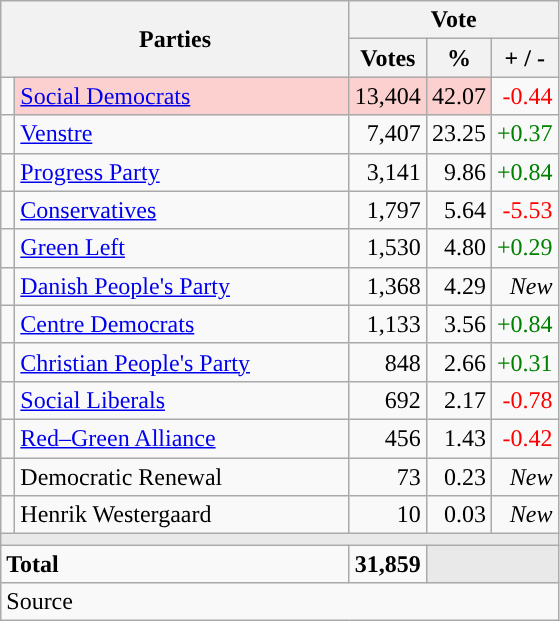<table class="wikitable" style="text-align:right;">
<tr>
<th style="text-align:centre;" rowspan="2" colspan="2" width="225">Parties</th>
<th colspan="3">Vote</th>
</tr>
<tr>
<th width="15">Votes</th>
<th width="15">%</th>
<th width="15">+ / -</th>
</tr>
<tr>
<td width="2" style="color:inherit;background:"></td>
<td bgcolor=#fbd0ce  align="left"><a href='#'>Social Democrats</a></td>
<td bgcolor=#fbd0ce>13,404</td>
<td bgcolor=#fbd0ce>42.07</td>
<td style=color:red;>-0.44</td>
</tr>
<tr>
<td width="2" style="color:inherit;background:"></td>
<td align="left"><a href='#'>Venstre</a></td>
<td>7,407</td>
<td>23.25</td>
<td style=color:green;>+0.37</td>
</tr>
<tr>
<td width="2" style="color:inherit;background:"></td>
<td align="left"><a href='#'>Progress Party</a></td>
<td>3,141</td>
<td>9.86</td>
<td style=color:green;>+0.84</td>
</tr>
<tr>
<td width="2" style="color:inherit;background:"></td>
<td align="left"><a href='#'>Conservatives</a></td>
<td>1,797</td>
<td>5.64</td>
<td style=color:red;>-5.53</td>
</tr>
<tr>
<td width="2" style="color:inherit;background:"></td>
<td align="left"><a href='#'>Green Left</a></td>
<td>1,530</td>
<td>4.80</td>
<td style=color:green;>+0.29</td>
</tr>
<tr>
<td width="2" style="color:inherit;background:"></td>
<td align="left"><a href='#'>Danish People's Party</a></td>
<td>1,368</td>
<td>4.29</td>
<td><em>New</em></td>
</tr>
<tr>
<td width="2" style="color:inherit;background:"></td>
<td align="left"><a href='#'>Centre Democrats</a></td>
<td>1,133</td>
<td>3.56</td>
<td style=color:green;>+0.84</td>
</tr>
<tr>
<td width="2" style="color:inherit;background:"></td>
<td align="left"><a href='#'>Christian People's Party</a></td>
<td>848</td>
<td>2.66</td>
<td style=color:green;>+0.31</td>
</tr>
<tr>
<td width="2" style="color:inherit;background:"></td>
<td align="left"><a href='#'>Social Liberals</a></td>
<td>692</td>
<td>2.17</td>
<td style=color:red;>-0.78</td>
</tr>
<tr>
<td width="2" style="color:inherit;background:"></td>
<td align="left"><a href='#'>Red–Green Alliance</a></td>
<td>456</td>
<td>1.43</td>
<td style=color:red;>-0.42</td>
</tr>
<tr>
<td width="2" style="color:inherit;background:"></td>
<td align="left">Democratic Renewal</td>
<td>73</td>
<td>0.23</td>
<td><em>New</em></td>
</tr>
<tr>
<td width="2" style="color:inherit;background:"></td>
<td align="left">Henrik Westergaard</td>
<td>10</td>
<td>0.03</td>
<td><em>New</em></td>
</tr>
<tr>
<td colspan="7" bgcolor="#E9E9E9"></td>
</tr>
<tr>
<td align="left" colspan="2"><strong>Total</strong></td>
<td><strong>31,859</strong></td>
<td bgcolor="#E9E9E9" colspan="2"></td>
</tr>
<tr>
<td align="left" colspan="6">Source</td>
</tr>
</table>
